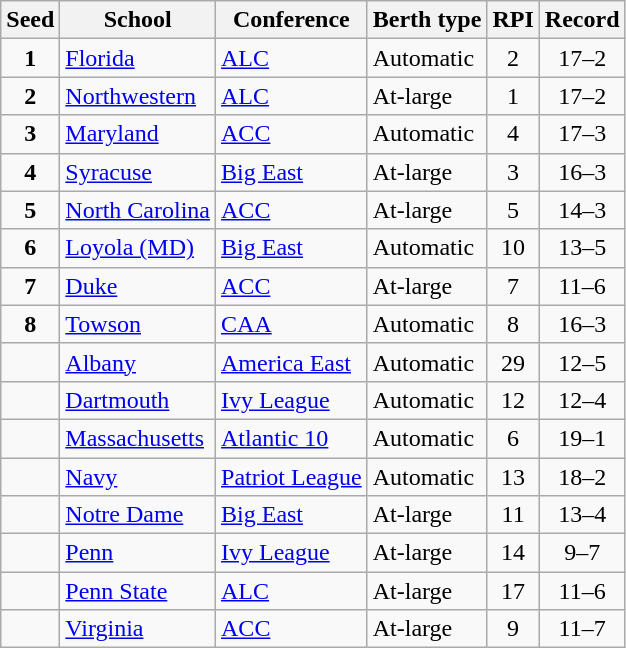<table class="wikitable sortable">
<tr>
<th>Seed</th>
<th>School</th>
<th>Conference</th>
<th>Berth type</th>
<th>RPI</th>
<th>Record</th>
</tr>
<tr>
<td align=center><strong>1</strong></td>
<td><a href='#'>Florida</a></td>
<td><a href='#'> ALC</a></td>
<td>Automatic</td>
<td align=center>2</td>
<td align=center>17–2</td>
</tr>
<tr>
<td align=center><strong>2</strong></td>
<td><a href='#'>Northwestern</a></td>
<td><a href='#'>ALC</a></td>
<td>At-large</td>
<td align=center>1</td>
<td align=center>17–2</td>
</tr>
<tr>
<td align=center><strong>3</strong></td>
<td><a href='#'>Maryland</a></td>
<td><a href='#'> ACC</a></td>
<td>Automatic</td>
<td align=center>4</td>
<td align=center>17–3</td>
</tr>
<tr>
<td align=center><strong>4</strong></td>
<td><a href='#'>Syracuse</a></td>
<td><a href='#'>Big East</a></td>
<td>At-large</td>
<td align=center>3</td>
<td align=center>16–3</td>
</tr>
<tr>
<td align=center><strong>5</strong></td>
<td><a href='#'>North Carolina</a></td>
<td><a href='#'>ACC</a></td>
<td>At-large</td>
<td align=center>5</td>
<td align=center>14–3</td>
</tr>
<tr>
<td align=center><strong>6</strong></td>
<td><a href='#'>Loyola (MD)</a></td>
<td><a href='#'> Big East</a></td>
<td>Automatic</td>
<td align=center>10</td>
<td align=center>13–5</td>
</tr>
<tr>
<td align=center><strong>7</strong></td>
<td><a href='#'>Duke</a></td>
<td><a href='#'>ACC</a></td>
<td>At-large</td>
<td align=center>7</td>
<td align=center>11–6</td>
</tr>
<tr>
<td align=center><strong>8</strong></td>
<td><a href='#'>Towson</a></td>
<td><a href='#'> CAA</a></td>
<td>Automatic</td>
<td align=center>8</td>
<td align=center>16–3</td>
</tr>
<tr>
<td></td>
<td><a href='#'>Albany</a></td>
<td><a href='#'> America East</a></td>
<td>Automatic</td>
<td align=center>29</td>
<td align=center>12–5</td>
</tr>
<tr>
<td></td>
<td><a href='#'>Dartmouth</a></td>
<td><a href='#'>Ivy League</a></td>
<td>Automatic</td>
<td align=center>12</td>
<td align=center>12–4</td>
</tr>
<tr>
<td></td>
<td><a href='#'>Massachusetts</a></td>
<td><a href='#'> Atlantic 10</a></td>
<td>Automatic</td>
<td align=center>6</td>
<td align=center>19–1</td>
</tr>
<tr>
<td></td>
<td><a href='#'>Navy</a></td>
<td><a href='#'>Patriot League</a></td>
<td>Automatic</td>
<td align=center>13</td>
<td align=center>18–2</td>
</tr>
<tr>
<td></td>
<td><a href='#'>Notre Dame</a></td>
<td><a href='#'>Big East</a></td>
<td>At-large</td>
<td align=center>11</td>
<td align=center>13–4</td>
</tr>
<tr>
<td></td>
<td><a href='#'>Penn</a></td>
<td><a href='#'>Ivy League</a></td>
<td>At-large</td>
<td align=center>14</td>
<td align=center>9–7</td>
</tr>
<tr>
<td></td>
<td><a href='#'>Penn State</a></td>
<td><a href='#'>ALC</a></td>
<td>At-large</td>
<td align=center>17</td>
<td align=center>11–6</td>
</tr>
<tr>
<td></td>
<td><a href='#'>Virginia</a></td>
<td><a href='#'>ACC</a></td>
<td>At-large</td>
<td align=center>9</td>
<td align=center>11–7</td>
</tr>
</table>
